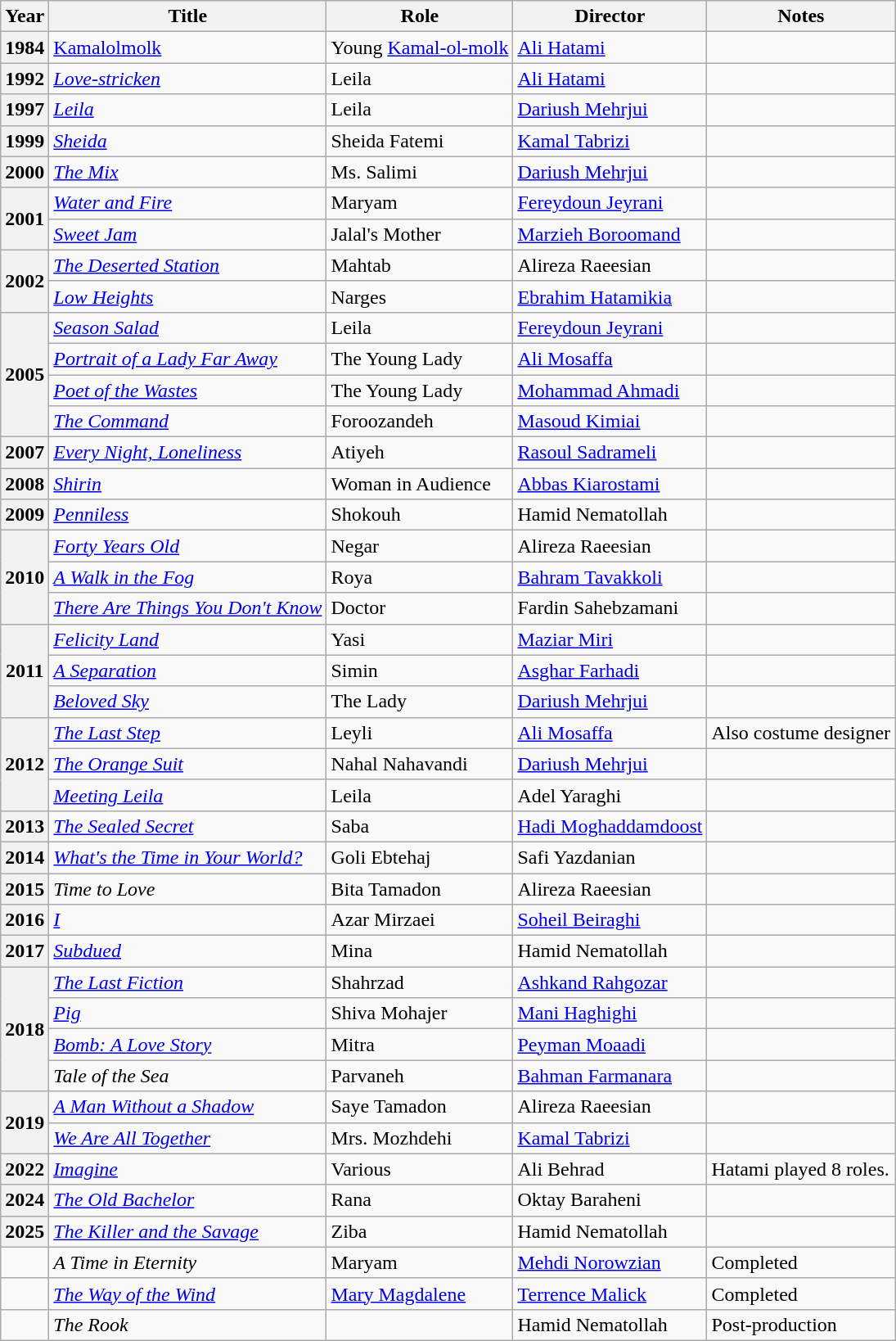<table class="wikitable plainrowheaders sortable"  style=font-size:100%>
<tr>
<th scope="col">Year</th>
<th scope="col">Title</th>
<th scope="col">Role</th>
<th scope="col">Director</th>
<th scope="col" class="unsortable">Notes</th>
</tr>
<tr>
<th scope=row>1984</th>
<td><em><a href='#'></em>Kamalolmolk<em></a></em></td>
<td>Young <a href='#'>Kamal-ol-molk</a></td>
<td><a href='#'>Ali Hatami</a></td>
<td></td>
</tr>
<tr>
<th scope=row>1992</th>
<td><em><a href='#'>Love-stricken</a></em></td>
<td>Leila</td>
<td><a href='#'>Ali Hatami</a></td>
<td></td>
</tr>
<tr>
<th scope=row>1997</th>
<td><em><a href='#'>Leila</a></em></td>
<td>Leila</td>
<td><a href='#'>Dariush Mehrjui</a></td>
<td></td>
</tr>
<tr>
<th scope=row>1999</th>
<td><em><a href='#'>Sheida</a></em></td>
<td>Sheida Fatemi</td>
<td><a href='#'>Kamal Tabrizi</a></td>
<td></td>
</tr>
<tr>
<th scope=row>2000</th>
<td><em><a href='#'>The Mix</a></em></td>
<td>Ms. Salimi</td>
<td><a href='#'>Dariush Mehrjui</a></td>
<td></td>
</tr>
<tr>
<th scope=row rowspan="2">2001</th>
<td><em><a href='#'>Water and Fire</a></em></td>
<td>Maryam</td>
<td><a href='#'>Fereydoun Jeyrani</a></td>
<td></td>
</tr>
<tr>
<td><em><a href='#'>Sweet Jam</a></em></td>
<td>Jalal's Mother</td>
<td><a href='#'>Marzieh Boroomand</a></td>
<td></td>
</tr>
<tr>
<th scope=row rowspan="2">2002</th>
<td><em><a href='#'>The Deserted Station</a></em></td>
<td>Mahtab</td>
<td>Alireza Raeesian</td>
<td></td>
</tr>
<tr>
<td><em><a href='#'>Low Heights</a></em></td>
<td>Narges</td>
<td><a href='#'>Ebrahim Hatamikia</a></td>
<td></td>
</tr>
<tr>
<th scope=row rowspan="4">2005</th>
<td><em><a href='#'>Season Salad</a></em></td>
<td>Leila</td>
<td><a href='#'>Fereydoun Jeyrani</a></td>
<td></td>
</tr>
<tr>
<td><em><a href='#'>Portrait of a Lady Far Away</a></em></td>
<td>The Young Lady</td>
<td><a href='#'>Ali Mosaffa</a></td>
<td></td>
</tr>
<tr>
<td><em><a href='#'>Poet of the Wastes</a></em></td>
<td>The Young Lady</td>
<td><a href='#'>Mohammad Ahmadi</a></td>
<td></td>
</tr>
<tr>
<td><em><a href='#'>The Command</a></em></td>
<td>Foroozandeh</td>
<td><a href='#'>Masoud Kimiai</a></td>
<td></td>
</tr>
<tr>
<th scope=row>2007</th>
<td><em><a href='#'>Every Night, Loneliness</a></em></td>
<td>Atiyeh</td>
<td><a href='#'>Rasoul Sadrameli</a></td>
<td></td>
</tr>
<tr>
<th scope=row>2008</th>
<td><a href='#'><em>Shirin</em></a></td>
<td>Woman in Audience</td>
<td><a href='#'>Abbas Kiarostami</a></td>
<td></td>
</tr>
<tr>
<th scope=row>2009</th>
<td><em><a href='#'>Penniless</a></em></td>
<td>Shokouh</td>
<td>Hamid Nematollah</td>
<td></td>
</tr>
<tr>
<th scope=row rowspan="3">2010</th>
<td><em><a href='#'>Forty Years Old</a></em></td>
<td>Negar</td>
<td>Alireza Raeesian</td>
<td></td>
</tr>
<tr>
<td><em><a href='#'>A Walk in the Fog</a></em></td>
<td>Roya</td>
<td><a href='#'>Bahram Tavakkoli</a></td>
<td></td>
</tr>
<tr>
<td><em><a href='#'>There Are Things You Don't Know</a></em></td>
<td>Doctor</td>
<td>Fardin Sahebzamani</td>
<td></td>
</tr>
<tr>
<th scope=row rowspan="3">2011</th>
<td><em><a href='#'>Felicity Land</a></em></td>
<td>Yasi</td>
<td><a href='#'>Maziar Miri</a></td>
<td></td>
</tr>
<tr>
<td><em><a href='#'>A Separation</a></em></td>
<td>Simin</td>
<td><a href='#'>Asghar Farhadi</a></td>
<td></td>
</tr>
<tr>
<td><em><a href='#'>Beloved Sky</a></em></td>
<td>The Lady</td>
<td><a href='#'>Dariush Mehrjui</a></td>
<td></td>
</tr>
<tr>
<th scope=row rowspan="3">2012</th>
<td><em><a href='#'>The Last Step</a></em></td>
<td>Leyli</td>
<td><a href='#'>Ali Mosaffa</a></td>
<td>Also costume designer</td>
</tr>
<tr>
<td><em><a href='#'>The Orange Suit</a></em></td>
<td>Nahal Nahavandi</td>
<td><a href='#'>Dariush Mehrjui</a></td>
<td></td>
</tr>
<tr>
<td><em><a href='#'>Meeting Leila</a></em></td>
<td>Leila</td>
<td>Adel Yaraghi</td>
<td></td>
</tr>
<tr>
<th scope=row>2013</th>
<td><em><a href='#'>The Sealed Secret</a></em></td>
<td>Saba</td>
<td><a href='#'>Hadi Moghaddamdoost</a></td>
<td></td>
</tr>
<tr>
<th scope=row>2014</th>
<td><em><a href='#'>What's the Time in Your World?</a></em></td>
<td>Goli Ebtehaj</td>
<td>Safi Yazdanian</td>
<td></td>
</tr>
<tr>
<th scope=row>2015</th>
<td><em>Time to Love</em></td>
<td>Bita Tamadon</td>
<td>Alireza Raeesian</td>
<td></td>
</tr>
<tr>
<th scope=row>2016</th>
<td><em><a href='#'>I</a></em></td>
<td>Azar Mirzaei</td>
<td><a href='#'>Soheil Beiraghi</a></td>
<td></td>
</tr>
<tr>
<th scope=row>2017</th>
<td><em><a href='#'>Subdued</a></em></td>
<td>Mina</td>
<td>Hamid Nematollah</td>
<td></td>
</tr>
<tr>
<th scope=row rowspan="4">2018</th>
<td><em><a href='#'>The Last Fiction</a></em></td>
<td>Shahrzad</td>
<td><a href='#'>Ashkand Rahgozar</a></td>
<td></td>
</tr>
<tr>
<td><em><a href='#'>Pig</a></em></td>
<td>Shiva Mohajer</td>
<td><a href='#'>Mani Haghighi</a></td>
<td></td>
</tr>
<tr>
<td><em><a href='#'>Bomb: A Love Story</a></em></td>
<td>Mitra</td>
<td><a href='#'>Peyman Moaadi</a></td>
<td></td>
</tr>
<tr>
<td><em>Tale of the Sea</em></td>
<td>Parvaneh</td>
<td><a href='#'>Bahman Farmanara</a></td>
<td></td>
</tr>
<tr>
<th scope=row rowspan="2">2019</th>
<td><em><a href='#'>A Man Without a Shadow</a></em></td>
<td>Saye Tamadon</td>
<td>Alireza Raeesian</td>
<td></td>
</tr>
<tr>
<td><em><a href='#'>We Are All Together</a></em></td>
<td>Mrs. Mozhdehi</td>
<td><a href='#'>Kamal Tabrizi</a></td>
<td></td>
</tr>
<tr>
<th scope=row>2022</th>
<td><em><a href='#'>Imagine</a></em></td>
<td>Various</td>
<td>Ali Behrad</td>
<td>Hatami played 8 roles.</td>
</tr>
<tr>
<th scope="row">2024</th>
<td><em><a href='#'>The Old Bachelor</a></em></td>
<td>Rana</td>
<td>Oktay Baraheni</td>
<td></td>
</tr>
<tr>
<th scope="row">2025</th>
<td><em><a href='#'>The Killer and the Savage</a></em></td>
<td>Ziba</td>
<td>Hamid Nematollah</td>
<td></td>
</tr>
<tr>
<td></td>
<td><em>A Time in Eternity</em></td>
<td>Maryam</td>
<td><a href='#'>Mehdi Norowzian</a></td>
<td>Completed</td>
</tr>
<tr>
<td></td>
<td><em><a href='#'>The Way of the Wind</a></em></td>
<td><a href='#'>Mary Magdalene</a></td>
<td><a href='#'>Terrence Malick</a></td>
<td>Completed</td>
</tr>
<tr>
<td></td>
<td><em>The Rook</em></td>
<td></td>
<td>Hamid Nematollah</td>
<td>Post-production</td>
</tr>
</table>
